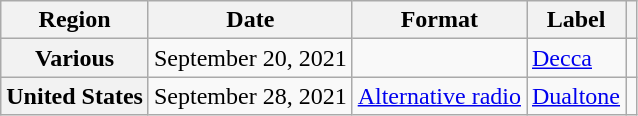<table class="wikitable plainrowheaders">
<tr>
<th scope="col">Region</th>
<th scope="col">Date</th>
<th scope="col">Format</th>
<th scope="col">Label</th>
<th scope="col"></th>
</tr>
<tr>
<th scope="row">Various</th>
<td>September 20, 2021</td>
<td></td>
<td><a href='#'>Decca</a></td>
<td></td>
</tr>
<tr>
<th scope="row">United States</th>
<td>September 28, 2021</td>
<td><a href='#'>Alternative radio</a></td>
<td><a href='#'>Dualtone</a></td>
<td></td>
</tr>
</table>
